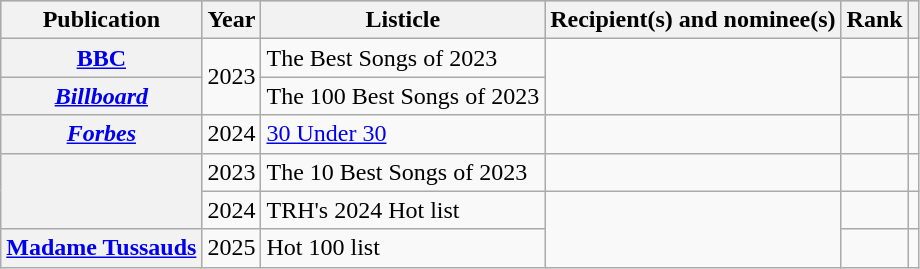<table class="wikitable sortable plainrowheaders">
<tr style="background:#ccc; text-align:center;">
<th scope="col">Publication</th>
<th scope="col">Year</th>
<th scope="col">Listicle</th>
<th scope="col">Recipient(s) and nominee(s)</th>
<th scope="col">Rank</th>
<th scope="col" class="unsortable"></th>
</tr>
<tr>
<th scope="row"><a href='#'>BBC</a></th>
<td rowspan="2">2023</td>
<td>The Best Songs of 2023</td>
<td rowspan="2"></td>
<td></td>
<td style="text-align:center"></td>
</tr>
<tr>
<th scope="row"><em><a href='#'>Billboard</a></em></th>
<td>The 100 Best Songs of 2023</td>
<td></td>
<td style="text-align:center"></td>
</tr>
<tr>
<th scope="row"><em><a href='#'>Forbes</a></em></th>
<td>2024</td>
<td><a href='#'>30 Under 30</a></td>
<td></td>
<td></td>
<td align="center"></td>
</tr>
<tr>
<th scope="rowgroup" rowspan="2"></th>
<td>2023</td>
<td>The 10 Best Songs of 2023</td>
<td></td>
<td></td>
<td style="text-align:center"></td>
</tr>
<tr>
<td>2024</td>
<td>TRH's 2024 Hot list</td>
<td rowspan="2"></td>
<td></td>
<td style="text-align:center"></td>
</tr>
<tr>
<th scope="row"><a href='#'>Madame Tussauds</a></th>
<td>2025</td>
<td>Hot 100 list</td>
<td></td>
<td style="text-align:center"></td>
</tr>
</table>
